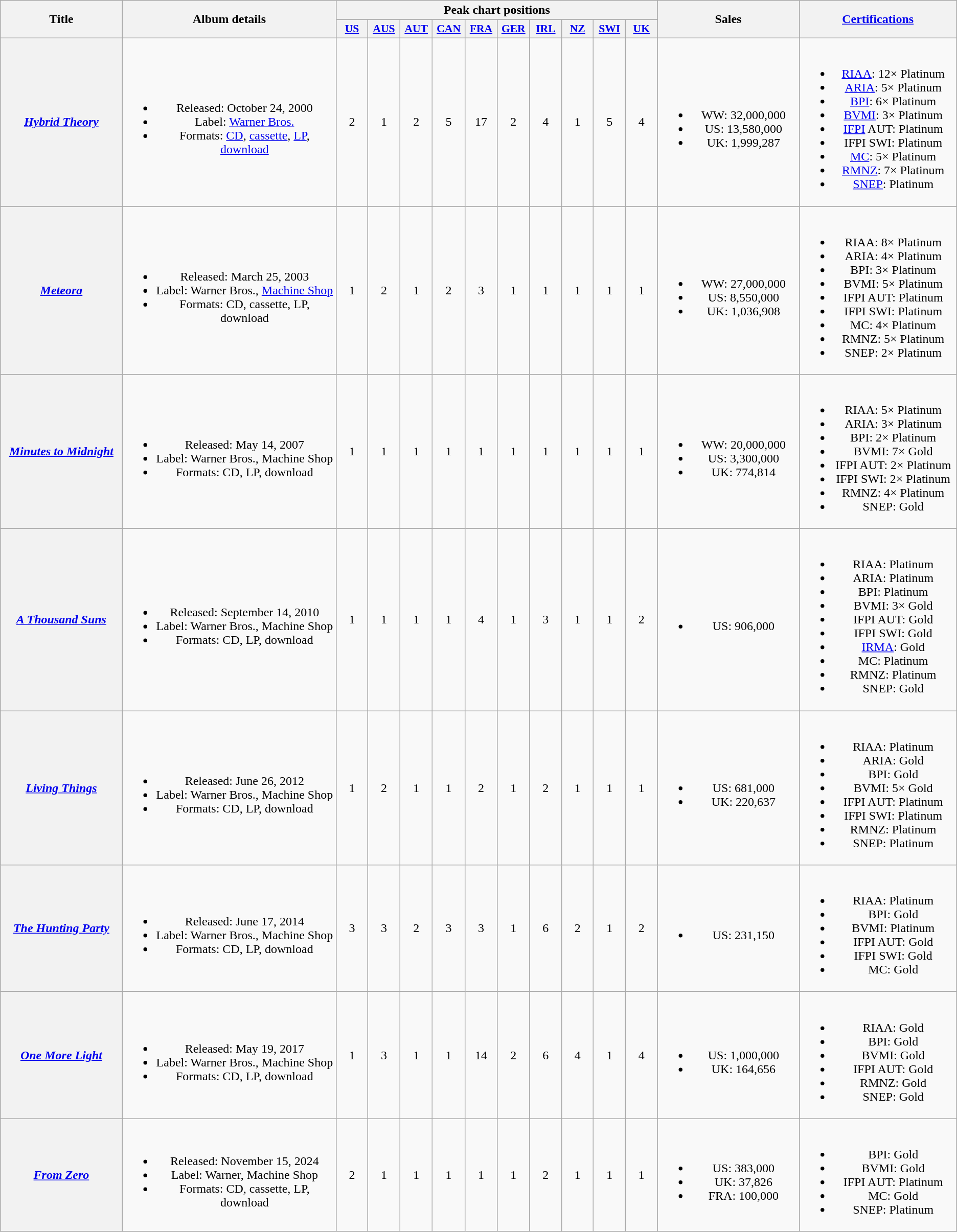<table class="wikitable plainrowheaders" style="text-align:center;">
<tr>
<th scope="col" rowspan="2" style="width:10em;">Title</th>
<th scope="col" rowspan="2" style="width:18em;">Album details</th>
<th colspan="10" scope="col">Peak chart positions</th>
<th scope="col" rowspan="2" style="width:11.5em;">Sales</th>
<th scope="col" rowspan="2" style="width:13em;"><a href='#'>Certifications</a></th>
</tr>
<tr>
<th scope="col" style="width:2.5em;font-size:90%;"><a href='#'>US</a><br></th>
<th scope="col" style="width:2.5em;font-size:90%;"><a href='#'>AUS</a><br></th>
<th scope="col" style="width:2.5em;font-size:90%;"><a href='#'>AUT</a><br></th>
<th scope="col" style="width:2.5em;font-size:90%;"><a href='#'>CAN</a><br></th>
<th scope="col" style="width:2.5em;font-size:90%;"><a href='#'>FRA</a><br></th>
<th scope="col" style="width:2.5em;font-size:90%;"><a href='#'>GER</a><br></th>
<th scope="col" style="width:2.5em;font-size:90%;"><a href='#'>IRL</a><br></th>
<th scope="col" style="width:2.5em;font-size:90%;"><a href='#'>NZ</a><br></th>
<th scope="col" style="width:2.5em;font-size:90%;"><a href='#'>SWI</a><br></th>
<th scope="col" style="width:2.5em;font-size:90%;"><a href='#'>UK</a><br></th>
</tr>
<tr>
<th scope="row"><em><a href='#'>Hybrid Theory</a></em></th>
<td><br><ul><li>Released: October 24, 2000</li><li>Label: <a href='#'>Warner Bros.</a></li><li>Formats: <a href='#'>CD</a>, <a href='#'>cassette</a>, <a href='#'>LP</a>, <a href='#'>download</a></li></ul></td>
<td>2</td>
<td>1</td>
<td>2</td>
<td>5</td>
<td>17</td>
<td>2</td>
<td>4</td>
<td>1</td>
<td>5</td>
<td>4</td>
<td><br><ul><li>WW: 32,000,000</li><li>US: 13,580,000</li><li>UK: 1,999,287</li></ul></td>
<td><br><ul><li><a href='#'>RIAA</a>: 12× Platinum</li><li><a href='#'>ARIA</a>: 5× Platinum</li><li><a href='#'>BPI</a>: 6× Platinum</li><li><a href='#'>BVMI</a>: 3× Platinum</li><li><a href='#'>IFPI</a> AUT: Platinum</li><li>IFPI SWI: Platinum</li><li><a href='#'>MC</a>: 5× Platinum</li><li><a href='#'>RMNZ</a>: 7× Platinum</li><li><a href='#'>SNEP</a>: Platinum</li></ul></td>
</tr>
<tr>
<th scope="row"><em><a href='#'>Meteora</a></em></th>
<td><br><ul><li>Released: March 25, 2003</li><li>Label: Warner Bros., <a href='#'>Machine Shop</a></li><li>Formats: CD, cassette, LP, download</li></ul></td>
<td>1</td>
<td>2</td>
<td>1</td>
<td>2</td>
<td>3</td>
<td>1</td>
<td>1</td>
<td>1</td>
<td>1</td>
<td>1</td>
<td><br><ul><li>WW: 27,000,000</li><li>US: 8,550,000</li><li>UK: 1,036,908</li></ul></td>
<td><br><ul><li>RIAA: 8× Platinum</li><li>ARIA: 4× Platinum</li><li>BPI: 3× Platinum</li><li>BVMI: 5× Platinum</li><li>IFPI AUT: Platinum</li><li>IFPI SWI: Platinum</li><li>MC: 4× Platinum</li><li>RMNZ: 5× Platinum</li><li>SNEP: 2× Platinum</li></ul></td>
</tr>
<tr>
<th scope="row"><em><a href='#'>Minutes to Midnight</a></em></th>
<td><br><ul><li>Released: May 14, 2007</li><li>Label: Warner Bros., Machine Shop</li><li>Formats: CD, LP, download</li></ul></td>
<td>1</td>
<td>1</td>
<td>1</td>
<td>1</td>
<td>1</td>
<td>1</td>
<td>1</td>
<td>1</td>
<td>1</td>
<td>1</td>
<td><br><ul><li>WW: 20,000,000</li><li>US: 3,300,000</li><li>UK: 774,814</li></ul></td>
<td><br><ul><li>RIAA: 5× Platinum</li><li>ARIA: 3× Platinum</li><li>BPI: 2× Platinum</li><li>BVMI: 7× Gold</li><li>IFPI AUT: 2× Platinum</li><li>IFPI SWI: 2× Platinum</li><li>RMNZ: 4× Platinum</li><li>SNEP: Gold</li></ul></td>
</tr>
<tr>
<th scope="row"><em><a href='#'>A Thousand Suns</a></em></th>
<td><br><ul><li>Released: September 14, 2010</li><li>Label: Warner Bros., Machine Shop</li><li>Formats: CD, LP, download</li></ul></td>
<td>1</td>
<td>1</td>
<td>1</td>
<td>1</td>
<td>4</td>
<td>1</td>
<td>3</td>
<td>1</td>
<td>1</td>
<td>2</td>
<td><br><ul><li>US: 906,000</li></ul></td>
<td><br><ul><li>RIAA: Platinum</li><li>ARIA: Platinum</li><li>BPI: Platinum</li><li>BVMI: 3× Gold</li><li>IFPI AUT: Gold</li><li>IFPI SWI: Gold</li><li><a href='#'>IRMA</a>: Gold</li><li>MC: Platinum</li><li>RMNZ: Platinum</li><li>SNEP: Gold</li></ul></td>
</tr>
<tr>
<th scope="row"><em><a href='#'>Living Things</a></em></th>
<td><br><ul><li>Released: June 26, 2012</li><li>Label: Warner Bros., Machine Shop</li><li>Formats: CD, LP, download</li></ul></td>
<td>1</td>
<td>2</td>
<td>1</td>
<td>1</td>
<td>2</td>
<td>1</td>
<td>2</td>
<td>1</td>
<td>1</td>
<td>1</td>
<td><br><ul><li>US: 681,000</li><li>UK: 220,637</li></ul></td>
<td><br><ul><li>RIAA: Platinum</li><li>ARIA: Gold</li><li>BPI: Gold</li><li>BVMI: 5× Gold</li><li>IFPI AUT: Platinum</li><li>IFPI SWI: Platinum</li><li>RMNZ: Platinum</li><li>SNEP: Platinum</li></ul></td>
</tr>
<tr>
<th scope="row"><em><a href='#'>The Hunting Party</a></em></th>
<td><br><ul><li>Released: June 17, 2014</li><li>Label: Warner Bros., Machine Shop</li><li>Formats: CD, LP, download</li></ul></td>
<td>3</td>
<td>3</td>
<td>2</td>
<td>3</td>
<td>3</td>
<td>1</td>
<td>6</td>
<td>2</td>
<td>1</td>
<td>2</td>
<td><br><ul><li>US: 231,150</li></ul></td>
<td><br><ul><li>RIAA: Platinum</li><li>BPI: Gold</li><li>BVMI: Platinum</li><li>IFPI AUT: Gold</li><li>IFPI SWI: Gold</li><li>MC: Gold</li></ul></td>
</tr>
<tr>
<th scope="row"><em><a href='#'>One More Light</a></em></th>
<td><br><ul><li>Released: May 19, 2017</li><li>Label: Warner Bros., Machine Shop</li><li>Formats: CD, LP, download</li></ul></td>
<td>1</td>
<td>3</td>
<td>1</td>
<td>1</td>
<td>14</td>
<td>2</td>
<td>6</td>
<td>4</td>
<td>1</td>
<td>4</td>
<td><br><ul><li>US: 1,000,000</li><li>UK: 164,656</li></ul></td>
<td><br><ul><li>RIAA: Gold</li><li>BPI: Gold</li><li>BVMI: Gold</li><li>IFPI AUT: Gold</li><li>RMNZ: Gold</li><li>SNEP: Gold</li></ul></td>
</tr>
<tr>
<th scope="row"><em><a href='#'>From Zero</a></em></th>
<td><br><ul><li>Released: November 15, 2024</li><li>Label: Warner, Machine Shop</li><li>Formats: CD, cassette, LP, download</li></ul></td>
<td>2</td>
<td>1</td>
<td>1</td>
<td>1</td>
<td>1</td>
<td>1</td>
<td>2</td>
<td>1</td>
<td>1</td>
<td>1</td>
<td><br><ul><li>US: 383,000</li><li>UK: 37,826</li><li>FRA: 100,000</li></ul></td>
<td><br><ul><li>BPI: Gold</li><li>BVMI: Gold</li><li>IFPI AUT: Platinum</li><li>MC: Gold</li><li>SNEP: Platinum</li></ul></td>
</tr>
</table>
